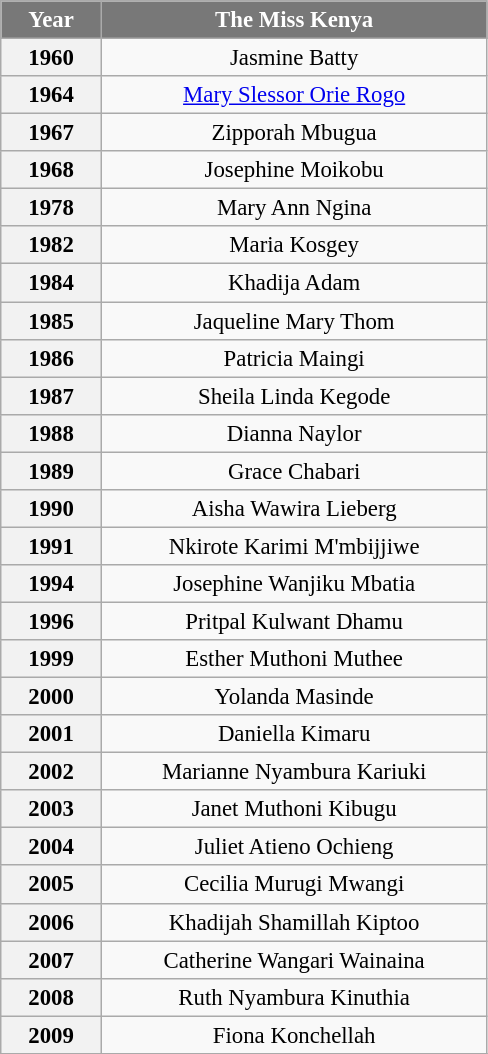<table class="wikitable sortable" style="font-size: 95%; text-align:center">
<tr>
<th width="60" style="background-color:#787878;color:#FFFFFF;">Year</th>
<th width="250" style="background-color:#787878;color:#FFFFFF;">The Miss Kenya</th>
</tr>
<tr>
<th>1960</th>
<td>Jasmine Batty</td>
</tr>
<tr>
<th>1964</th>
<td><a href='#'>Mary Slessor Orie Rogo</a></td>
</tr>
<tr>
<th>1967</th>
<td>Zipporah Mbugua</td>
</tr>
<tr>
<th>1968</th>
<td>Josephine Moikobu</td>
</tr>
<tr>
<th>1978</th>
<td>Mary Ann Ngina</td>
</tr>
<tr>
<th>1982</th>
<td>Maria Kosgey</td>
</tr>
<tr>
<th>1984</th>
<td>Khadija Adam</td>
</tr>
<tr>
<th>1985</th>
<td>Jaqueline Mary Thom</td>
</tr>
<tr>
<th>1986</th>
<td>Patricia Maingi</td>
</tr>
<tr>
<th>1987</th>
<td>Sheila Linda Kegode</td>
</tr>
<tr>
<th>1988</th>
<td>Dianna Naylor</td>
</tr>
<tr>
<th>1989</th>
<td>Grace Chabari</td>
</tr>
<tr>
<th>1990</th>
<td>Aisha Wawira Lieberg</td>
</tr>
<tr>
<th>1991</th>
<td>Nkirote Karimi M'mbijjiwe</td>
</tr>
<tr>
<th>1994</th>
<td>Josephine Wanjiku Mbatia</td>
</tr>
<tr>
<th>1996</th>
<td>Pritpal Kulwant Dhamu</td>
</tr>
<tr>
<th>1999</th>
<td>Esther Muthoni Muthee</td>
</tr>
<tr>
<th>2000</th>
<td>Yolanda Masinde</td>
</tr>
<tr>
<th>2001</th>
<td>Daniella Kimaru</td>
</tr>
<tr>
<th>2002</th>
<td>Marianne Nyambura Kariuki</td>
</tr>
<tr>
<th>2003</th>
<td>Janet Muthoni Kibugu</td>
</tr>
<tr>
<th>2004</th>
<td>Juliet Atieno Ochieng</td>
</tr>
<tr>
<th>2005</th>
<td>Cecilia Murugi Mwangi</td>
</tr>
<tr>
<th>2006</th>
<td>Khadijah Shamillah Kiptoo</td>
</tr>
<tr>
<th>2007</th>
<td>Catherine Wangari Wainaina</td>
</tr>
<tr>
<th>2008</th>
<td>Ruth Nyambura Kinuthia</td>
</tr>
<tr>
<th>2009</th>
<td>Fiona Konchellah</td>
</tr>
<tr>
</tr>
</table>
